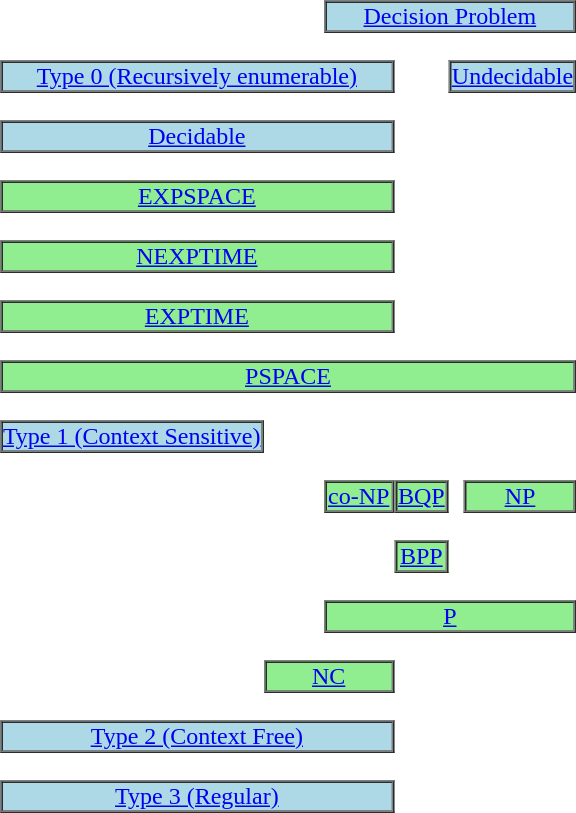<table cellpadding="0" cellspacing="0" border="0" style="margin:auto;">
<tr style="text-align:center;">
<td colspan=2></td>
<td colspan=4><br><table cellpadding="0" cellspacing="0" border="1" style="background:lightBlue; width:100%; height:100%;">
<tr>
<td style="text-align:center;"><a href='#'>Decision Problem</a></td>
</tr>
</table>
</td>
</tr>
<tr style="text-align:center;">
<td colspan=2></td>
<td></td>
<td colspan=2></td>
<td></td>
</tr>
<tr style="text-align:center;">
<td colspan=3><br><table cellpadding="0" cellspacing="0" border="1" style="background:lightBlue; width:100%; height:100%;">
<tr>
<td style="text-align:center;"><a href='#'>Type 0 (Recursively enumerable)</a></td>
</tr>
</table>
</td>
<td></td>
<td colspan=4><br><table cellpadding="0" cellspacing="0" border="1" style="background:lightBlue; width:100%; height:100%;">
<tr>
<td style="text-align:center;"><a href='#'>Undecidable</a></td>
</tr>
</table>
</td>
</tr>
<tr style="text-align:center;">
<td colspan=3></td>
</tr>
<tr style="text-align:center;">
<td colspan=3><br><table cellpadding="0" cellspacing="0" border="1" style="background:lightBlue; width:100%; height:100%;">
<tr>
<td style="text-align:center;"><a href='#'>Decidable</a></td>
</tr>
</table>
</td>
</tr>
<tr style="text-align:center;">
<td colspan=3></td>
</tr>
<tr style="text-align:center;">
<td colspan=3><br><table cellpadding="0" cellspacing="0" border="1" style="background:lightGreen; width:100%; height:100%;">
<tr>
<td style="text-align:center;"><a href='#'>EXPSPACE</a></td>
</tr>
</table>
</td>
</tr>
<tr style="text-align:center;">
<td colspan=3></td>
</tr>
<tr style="text-align:center;">
<td colspan=3><br><table cellpadding="0" cellspacing="0" border="1" style="background:lightGreen; width:100%; height:100%;">
<tr>
<td style="text-align:center;"><a href='#'>NEXPTIME</a></td>
</tr>
</table>
</td>
</tr>
<tr style="text-align:center;">
<td colspan=3></td>
</tr>
<tr style="text-align:center;">
<td colspan=3><br><table cellpadding="0" cellspacing="0" border="1" style="background:lightGreen; width:100%; height:100%;">
<tr>
<td style="text-align:center;"><a href='#'>EXPTIME</a></td>
</tr>
</table>
</td>
</tr>
<tr style="text-align:center;">
<td colspan=3></td>
</tr>
<tr style="text-align:center;">
<td colspan=8><br><table cellpadding="0" cellspacing="0" border="1" style="background:lightGreen; width:100%; height:100%;">
<tr>
<td style="text-align:center;"><a href='#'>PSPACE</a></td>
</tr>
</table>
</td>
</tr>
<tr style="text-align:center;">
<td></td>
<td width=40></td>
<td></td>
<td></td>
<td></td>
<td></td>
</tr>
<tr style="text-align:center;">
<td><br><table cellpadding="0" cellspacing="0" border="1" style="background:lightBlue; width:100%; height:100%;">
<tr>
<td style="text-align:center;"><a href='#'>Type 1 (Context Sensitive)</a></td>
</tr>
</table>
</td>
<td></td>
<td></td>
<td border="1"></td>
<td></td>
<td></td>
</tr>
<tr style="text-align:center;">
<td></td>
<td></td>
<td></td>
<td></td>
<td></td>
<td></td>
</tr>
<tr style="text-align:center;">
<td></td>
<td></td>
<td><br><table cellpadding="0" cellspacing="0" border="1" style="background:lightGreen; width:100%; height:100%;">
<tr>
<td style="text-align:center;"><a href='#'>co-NP</a></td>
</tr>
</table>
</td>
<td><br><table cellpadding="0" cellspacing="0" border="1" style="background:lightGreen; width:100%; height:100%;">
<tr>
<td style="text-align:center;"><a href='#'>BQP</a></td>
</tr>
</table>
</td>
<td></td>
<td colspan=2><br><table cellpadding="0" cellspacing="0" border="1" style="background:lightGreen; width:100%; height:100%;">
<tr>
<td style="text-align:center;"><a href='#'>NP</a></td>
</tr>
</table>
</td>
</tr>
<tr style="text-align:center;">
<td></td>
<td></td>
<td></td>
<td></td>
<td></td>
<td></td>
</tr>
<tr style="text-align:center;">
<td></td>
<td></td>
<td></td>
<td><br><table cellpadding="0" cellspacing="0" border="1" style="background:lightGreen; width:100%; height:100%;">
<tr>
<td style="text-align:center;"><a href='#'>BPP</a></td>
</tr>
</table>
</td>
<td width=10></td>
<td></td>
</tr>
<tr style="text-align:center;">
<td></td>
<td></td>
<td></td>
<td></td>
<td></td>
<td></td>
</tr>
<tr style="text-align:center;">
<td></td>
<td></td>
<td colspan=5><br><table cellpadding="0" cellspacing="0" border="1" style="background:lightGreen; width:100%; height:100%;">
<tr>
<td style="text-align:center;"><a href='#'>P</a></td>
</tr>
</table>
</td>
</tr>
<tr style="text-align:center;">
<td></td>
<td></td>
<td></td>
</tr>
<tr style="text-align:center;">
<td></td>
<td colspan=2><br><table cellpadding="0" cellspacing="0" border="1" style="background:lightGreen; width:100%; height:100%;">
<tr>
<td style="text-align:center;"><a href='#'>NC</a></td>
</tr>
</table>
</td>
</tr>
<tr style="text-align:center;">
<td></td>
<td colspan=2></td>
</tr>
<tr style="text-align:center;">
<td colspan=3><br><table cellpadding="0" cellspacing="0" border="1" style="background:lightBlue; width:100%; height:100%;">
<tr>
<td style="text-align:center;"><a href='#'>Type 2 (Context Free)</a></td>
</tr>
</table>
</td>
</tr>
<tr style="text-align:center;">
<td colspan=3></td>
</tr>
<tr style="text-align:center;">
<td colspan=3><br><table cellpadding="0" cellspacing="0" border="1" style="background:lightBlue; width:100%; height:100%;">
<tr>
<td style="text-align:center;"><a href='#'>Type 3 (Regular)</a></td>
</tr>
</table>
</td>
</tr>
</table>
